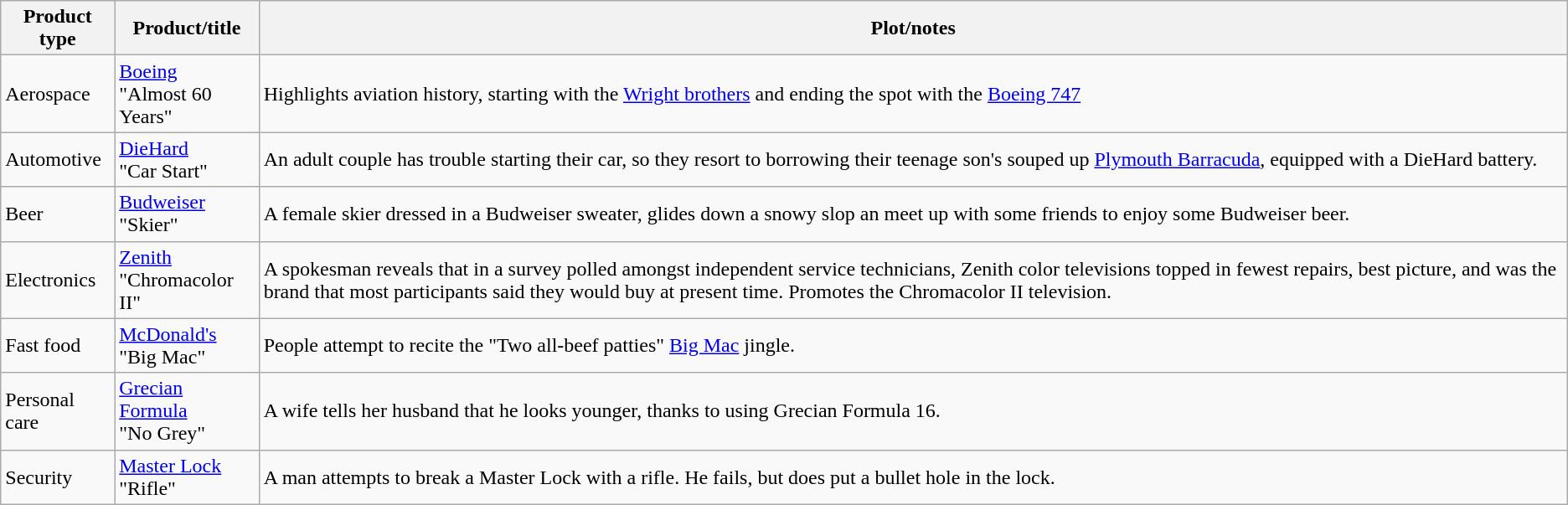<table class="wikitable">
<tr>
<th>Product type</th>
<th>Product/title</th>
<th>Plot/notes</th>
</tr>
<tr>
<td>Aerospace</td>
<td><a href='#'>Boeing</a><br>"Almost 60 Years"</td>
<td>Highlights aviation history, starting with the <a href='#'>Wright brothers</a> and ending the spot with the <a href='#'>Boeing 747</a></td>
</tr>
<tr>
<td>Automotive</td>
<td><a href='#'>DieHard</a><br>"Car Start"</td>
<td>An adult couple has trouble starting their car, so they resort to borrowing their teenage son's souped up <a href='#'>Plymouth Barracuda</a>, equipped with a DieHard battery.</td>
</tr>
<tr>
<td>Beer</td>
<td><a href='#'>Budweiser</a><br>"Skier"</td>
<td>A female skier dressed in a Budweiser sweater, glides down a snowy slop an meet up with some friends to enjoy some Budweiser beer.</td>
</tr>
<tr>
<td>Electronics</td>
<td><a href='#'>Zenith</a><br>"Chromacolor II"</td>
<td>A spokesman reveals that in a survey polled amongst independent service technicians, Zenith color televisions topped in fewest repairs, best picture, and was the brand that most participants said they would buy at present time. Promotes the Chromacolor II television.</td>
</tr>
<tr>
<td>Fast food</td>
<td><a href='#'>McDonald's</a><br> "Big Mac"</td>
<td>People attempt to recite the "Two all-beef patties" <a href='#'>Big Mac</a> jingle.</td>
</tr>
<tr>
<td>Personal care</td>
<td><a href='#'>Grecian Formula</a><br>"No Grey"</td>
<td>A wife tells her husband that he looks younger, thanks to using Grecian Formula 16.</td>
</tr>
<tr>
<td>Security</td>
<td><a href='#'>Master Lock</a><br>"Rifle"</td>
<td>A man attempts to break a Master Lock with a rifle. He fails, but does put a bullet hole in the lock.</td>
</tr>
</table>
